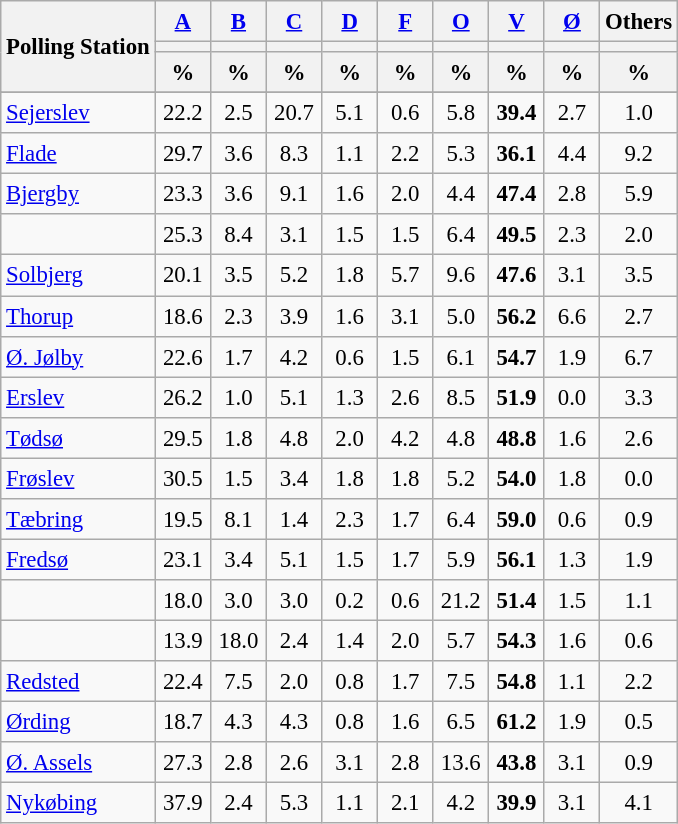<table class="wikitable sortable" style="text-align:right; font-size:95%; line-height:20px;">
<tr>
<th rowspan="3">Polling Station</th>
<th width=30px class=unsortable><a href='#'>A</a></th>
<th width=30px class=unsortable><a href='#'>B</a></th>
<th width=30px class=unsortable><a href='#'>C</a></th>
<th width=30px class=unsortable><a href='#'>D</a></th>
<th width=30px class=unsortable><a href='#'>F</a></th>
<th width=30px class=unsortable><a href='#'>O</a></th>
<th width=30px class=unsortable><a href='#'>V</a></th>
<th width=30px class=unsortable><a href='#'>Ø</a></th>
<th width=30px class=unsortable>Others</th>
</tr>
<tr>
<th style=background:></th>
<th style=background:></th>
<th style=background:></th>
<th style=background:></th>
<th style=background:></th>
<th style=background:></th>
<th style=background:></th>
<th style=background:></th>
<th style=background:></th>
</tr>
<tr>
<th align=center data-sort-type=number>%</th>
<th align=center data-sort-type=number>%</th>
<th align=center data-sort-type=number>%</th>
<th align=center data-sort-type=number>%</th>
<th align=center data-sort-type=number>%</th>
<th align=center data-sort-type=number>%</th>
<th align=center data-sort-type=number>%</th>
<th align=center data-sort-type=number>%</th>
<th align=center data-sort-type=number>%</th>
</tr>
<tr>
</tr>
<tr>
<td align=left><a href='#'>Sejerslev</a></td>
<td align=center>22.2</td>
<td align=center>2.5</td>
<td align=center>20.7</td>
<td align=center>5.1</td>
<td align=center>0.6</td>
<td align=center>5.8</td>
<td align=center ><strong>39.4</strong></td>
<td align=center>2.7</td>
<td align=center>1.0</td>
</tr>
<tr>
<td align=left><a href='#'>Flade</a></td>
<td align=center>29.7</td>
<td align=center>3.6</td>
<td align=center>8.3</td>
<td align=center>1.1</td>
<td align=center>2.2</td>
<td align=center>5.3</td>
<td align=center ><strong>36.1</strong></td>
<td align=center>4.4</td>
<td align=center>9.2</td>
</tr>
<tr>
<td align=left><a href='#'>Bjergby</a></td>
<td align=center>23.3</td>
<td align=center>3.6</td>
<td align=center>9.1</td>
<td align=center>1.6</td>
<td align=center>2.0</td>
<td align=center>4.4</td>
<td align=center ><strong>47.4</strong></td>
<td align=center>2.8</td>
<td align=center>5.9</td>
</tr>
<tr>
<td align=left></td>
<td align=center>25.3</td>
<td align=center>8.4</td>
<td align=center>3.1</td>
<td align=center>1.5</td>
<td align=center>1.5</td>
<td align=center>6.4</td>
<td align=center ><strong>49.5</strong></td>
<td align=center>2.3</td>
<td align=center>2.0</td>
</tr>
<tr>
<td align=left><a href='#'>Solbjerg</a></td>
<td align=center>20.1</td>
<td align=center>3.5</td>
<td align=center>5.2</td>
<td align=center>1.8</td>
<td align=center>5.7</td>
<td align=center>9.6</td>
<td align=center ><strong>47.6</strong></td>
<td align=center>3.1</td>
<td align=center>3.5</td>
</tr>
<tr>
<td align=left><a href='#'>Thorup</a></td>
<td align=center>18.6</td>
<td align=center>2.3</td>
<td align=center>3.9</td>
<td align=center>1.6</td>
<td align=center>3.1</td>
<td align=center>5.0</td>
<td align=center ><strong>56.2</strong></td>
<td align=center>6.6</td>
<td align=center>2.7</td>
</tr>
<tr>
<td align=left><a href='#'>Ø. Jølby</a></td>
<td align=center>22.6</td>
<td align=center>1.7</td>
<td align=center>4.2</td>
<td align=center>0.6</td>
<td align=center>1.5</td>
<td align=center>6.1</td>
<td align=center ><strong>54.7</strong></td>
<td align=center>1.9</td>
<td align=center>6.7</td>
</tr>
<tr>
<td align=left><a href='#'>Erslev</a></td>
<td align=center>26.2</td>
<td align=center>1.0</td>
<td align=center>5.1</td>
<td align=center>1.3</td>
<td align=center>2.6</td>
<td align=center>8.5</td>
<td align=center ><strong>51.9</strong></td>
<td align=center>0.0</td>
<td align=center>3.3</td>
</tr>
<tr>
<td align=left><a href='#'>Tødsø</a></td>
<td align=center>29.5</td>
<td align=center>1.8</td>
<td align=center>4.8</td>
<td align=center>2.0</td>
<td align=center>4.2</td>
<td align=center>4.8</td>
<td align=center ><strong>48.8</strong></td>
<td align=center>1.6</td>
<td align=center>2.6</td>
</tr>
<tr>
<td align=left><a href='#'>Frøslev</a></td>
<td align=center>30.5</td>
<td align=center>1.5</td>
<td align=center>3.4</td>
<td align=center>1.8</td>
<td align=center>1.8</td>
<td align=center>5.2</td>
<td align=center ><strong>54.0</strong></td>
<td align=center>1.8</td>
<td align=center>0.0</td>
</tr>
<tr>
<td align=left><a href='#'>Tæbring</a></td>
<td align=center>19.5</td>
<td align=center>8.1</td>
<td align=center>1.4</td>
<td align=center>2.3</td>
<td align=center>1.7</td>
<td align=center>6.4</td>
<td align=center ><strong>59.0</strong></td>
<td align=center>0.6</td>
<td align=center>0.9</td>
</tr>
<tr>
<td align=left><a href='#'>Fredsø</a></td>
<td align=center>23.1</td>
<td align=center>3.4</td>
<td align=center>5.1</td>
<td align=center>1.5</td>
<td align=center>1.7</td>
<td align=center>5.9</td>
<td align=center ><strong>56.1</strong></td>
<td align=center>1.3</td>
<td align=center>1.9</td>
</tr>
<tr>
<td align=left></td>
<td align=center>18.0</td>
<td align=center>3.0</td>
<td align=center>3.0</td>
<td align=center>0.2</td>
<td align=center>0.6</td>
<td align=center>21.2</td>
<td align=center ><strong>51.4</strong></td>
<td align=center>1.5</td>
<td align=center>1.1</td>
</tr>
<tr>
<td align=left></td>
<td align=center>13.9</td>
<td align=center>18.0</td>
<td align=center>2.4</td>
<td align=center>1.4</td>
<td align=center>2.0</td>
<td align=center>5.7</td>
<td align=center ><strong>54.3</strong></td>
<td align=center>1.6</td>
<td align=center>0.6</td>
</tr>
<tr>
<td align=left><a href='#'>Redsted</a></td>
<td align=center>22.4</td>
<td align=center>7.5</td>
<td align=center>2.0</td>
<td align=center>0.8</td>
<td align=center>1.7</td>
<td align=center>7.5</td>
<td align=center ><strong>54.8</strong></td>
<td align=center>1.1</td>
<td align=center>2.2</td>
</tr>
<tr>
<td align=left><a href='#'>Ørding</a></td>
<td align=center>18.7</td>
<td align=center>4.3</td>
<td align=center>4.3</td>
<td align=center>0.8</td>
<td align=center>1.6</td>
<td align=center>6.5</td>
<td align=center ><strong>61.2</strong></td>
<td align=center>1.9</td>
<td align=center>0.5</td>
</tr>
<tr>
<td align=left><a href='#'>Ø. Assels</a></td>
<td align=center>27.3</td>
<td align=center>2.8</td>
<td align=center>2.6</td>
<td align=center>3.1</td>
<td align=center>2.8</td>
<td align=center>13.6</td>
<td align=center ><strong>43.8</strong></td>
<td align=center>3.1</td>
<td align=center>0.9</td>
</tr>
<tr>
<td align=left><a href='#'>Nykøbing</a></td>
<td align=center>37.9</td>
<td align=center>2.4</td>
<td align=center>5.3</td>
<td align=center>1.1</td>
<td align=center>2.1</td>
<td align=center>4.2</td>
<td align=center ><strong>39.9</strong></td>
<td align=center>3.1</td>
<td align=center>4.1</td>
</tr>
</table>
